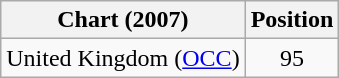<table class="wikitable sortable">
<tr>
<th align="left">Chart (2007)</th>
<th style="text-align:center;">Position</th>
</tr>
<tr>
<td>United Kingdom (<a href='#'>OCC</a>)</td>
<td style="text-align:center;">95</td>
</tr>
</table>
